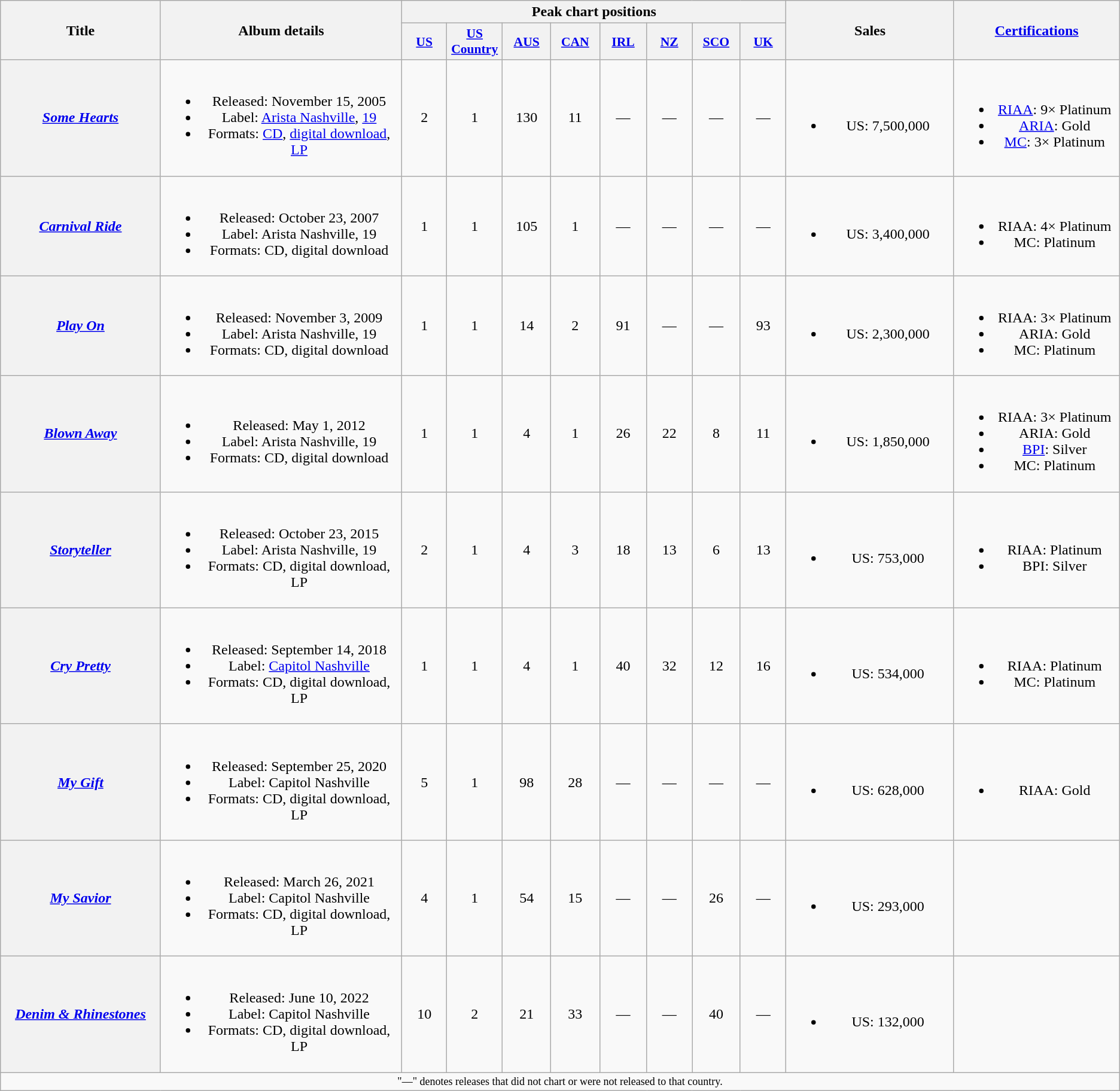<table class="wikitable plainrowheaders" style="text-align:center;">
<tr>
<th rowspan="2" style="width:14em;">Title</th>
<th rowspan="2" style="width:22em;">Album details</th>
<th colspan="8">Peak chart positions</th>
<th rowspan="2" style="width:14em;">Sales</th>
<th rowspan="2" style="width:14em;"><a href='#'>Certifications</a></th>
</tr>
<tr>
<th style="width:4em;font-size:90%;"><a href='#'>US</a><br></th>
<th style="width:4em;font-size:90%;"><a href='#'>US Country</a><br></th>
<th style="width:4em;font-size:90%;"><a href='#'>AUS</a><br></th>
<th style="width:4em;font-size:90%;"><a href='#'>CAN</a><br></th>
<th style="width:4em;font-size:90%;"><a href='#'>IRL</a><br></th>
<th style="width:4em;font-size:90%;"><a href='#'>NZ</a><br></th>
<th style="width:4em;font-size:90%;"><a href='#'>SCO</a><br></th>
<th style="width:4em;font-size:90%;"><a href='#'>UK</a><br></th>
</tr>
<tr>
<th scope="row"><em><a href='#'>Some Hearts</a></em></th>
<td><br><ul><li>Released: November 15, 2005</li><li>Label: <a href='#'>Arista Nashville</a>, <a href='#'>19</a></li><li>Formats: <a href='#'>CD</a>, <a href='#'>digital download</a>, <a href='#'>LP</a></li></ul></td>
<td>2</td>
<td>1</td>
<td>130</td>
<td>11</td>
<td>—</td>
<td>—</td>
<td>—</td>
<td>—</td>
<td><br><ul><li>US: 7,500,000</li></ul></td>
<td><br><ul><li><a href='#'>RIAA</a>: 9× Platinum</li><li><a href='#'>ARIA</a>: Gold</li><li><a href='#'>MC</a>: 3× Platinum</li></ul></td>
</tr>
<tr>
<th scope="row"><em><a href='#'>Carnival Ride</a></em></th>
<td><br><ul><li>Released: October 23, 2007</li><li>Label: Arista Nashville, 19</li><li>Formats: CD, digital download</li></ul></td>
<td>1</td>
<td>1</td>
<td>105</td>
<td>1</td>
<td>—</td>
<td>—</td>
<td>—</td>
<td>—</td>
<td><br><ul><li>US: 3,400,000</li></ul></td>
<td><br><ul><li>RIAA: 4× Platinum</li><li>MC: Platinum</li></ul></td>
</tr>
<tr>
<th scope="row"><em><a href='#'>Play On</a></em></th>
<td><br><ul><li>Released: November 3, 2009</li><li>Label: Arista Nashville, 19</li><li>Formats: CD, digital download</li></ul></td>
<td>1</td>
<td>1</td>
<td>14</td>
<td>2</td>
<td>91</td>
<td>—</td>
<td>—</td>
<td>93</td>
<td><br><ul><li>US: 2,300,000</li></ul></td>
<td><br><ul><li>RIAA: 3× Platinum</li><li>ARIA: Gold</li><li>MC: Platinum</li></ul></td>
</tr>
<tr>
<th scope="row"><em><a href='#'>Blown Away</a></em></th>
<td><br><ul><li>Released: May 1, 2012</li><li>Label: Arista Nashville, 19</li><li>Formats: CD, digital download</li></ul></td>
<td>1</td>
<td>1</td>
<td>4</td>
<td>1</td>
<td>26</td>
<td>22</td>
<td>8</td>
<td>11</td>
<td><br><ul><li>US: 1,850,000</li></ul></td>
<td><br><ul><li>RIAA: 3× Platinum</li><li>ARIA: Gold</li><li><a href='#'>BPI</a>: Silver</li><li>MC: Platinum</li></ul></td>
</tr>
<tr>
<th scope="row"><em><a href='#'>Storyteller</a></em></th>
<td><br><ul><li>Released: October 23, 2015</li><li>Label: Arista Nashville, 19</li><li>Formats: CD, digital download, LP</li></ul></td>
<td>2</td>
<td>1</td>
<td>4</td>
<td>3</td>
<td>18</td>
<td>13</td>
<td>6</td>
<td>13</td>
<td><br><ul><li>US: 753,000</li></ul></td>
<td><br><ul><li>RIAA: Platinum</li><li>BPI: Silver</li></ul></td>
</tr>
<tr>
<th scope="row"><em><a href='#'>Cry Pretty</a></em></th>
<td><br><ul><li>Released: September 14, 2018</li><li>Label: <a href='#'>Capitol Nashville</a></li><li>Formats: CD, digital download, LP</li></ul></td>
<td>1</td>
<td>1</td>
<td>4</td>
<td>1</td>
<td>40</td>
<td>32</td>
<td>12</td>
<td>16</td>
<td><br><ul><li>US: 534,000</li></ul></td>
<td><br><ul><li>RIAA: Platinum</li><li>MC: Platinum</li></ul></td>
</tr>
<tr>
<th scope="row"><em><a href='#'>My Gift</a></em></th>
<td><br><ul><li>Released: September 25, 2020</li><li>Label: Capitol Nashville</li><li>Formats: CD, digital download, LP</li></ul></td>
<td>5</td>
<td>1</td>
<td>98</td>
<td>28</td>
<td>—</td>
<td>—</td>
<td>—</td>
<td>—</td>
<td><br><ul><li>US: 628,000</li></ul></td>
<td><br><ul><li>RIAA: Gold</li></ul></td>
</tr>
<tr>
<th scope="row"><em><a href='#'>My Savior</a></em></th>
<td><br><ul><li>Released: March 26, 2021</li><li>Label: Capitol Nashville</li><li>Formats: CD, digital download, LP</li></ul></td>
<td>4</td>
<td>1</td>
<td>54</td>
<td>15</td>
<td>—</td>
<td>—</td>
<td>26</td>
<td>—</td>
<td><br><ul><li>US: 293,000</li></ul></td>
<td></td>
</tr>
<tr>
<th scope="row"><em><a href='#'>Denim & Rhinestones</a></em></th>
<td><br><ul><li>Released: June 10, 2022</li><li>Label: Capitol Nashville</li><li>Formats: CD, digital download, LP</li></ul></td>
<td>10</td>
<td>2</td>
<td>21</td>
<td>33</td>
<td>—</td>
<td>—</td>
<td>40</td>
<td>—</td>
<td><br><ul><li>US: 132,000</li></ul></td>
<td></td>
</tr>
<tr>
<td colspan="14" style="font-size:9pt">"—" denotes releases that did not chart or were not released to that country.</td>
</tr>
</table>
